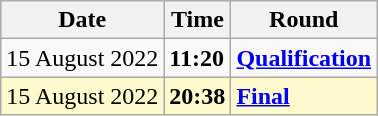<table class="wikitable">
<tr>
<th>Date</th>
<th>Time</th>
<th>Round</th>
</tr>
<tr>
<td>15 August 2022</td>
<td><strong>11:20</strong></td>
<td><strong><a href='#'>Qualification</a></strong></td>
</tr>
<tr style=background:lemonchiffon>
<td>15 August 2022</td>
<td><strong>20:38</strong></td>
<td><strong><a href='#'>Final</a></strong></td>
</tr>
</table>
